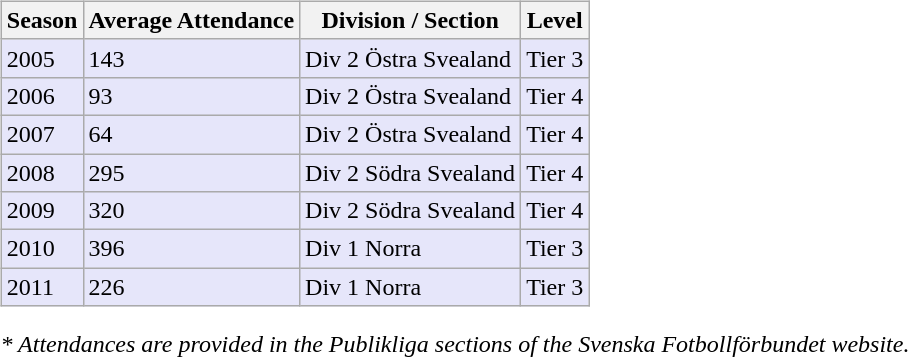<table>
<tr>
<td valign="top" width=0%><br><table class="wikitable">
<tr style="background:#f0f6fa;">
<th><strong>Season</strong></th>
<th><strong>Average Attendance</strong></th>
<th><strong>Division / Section</strong></th>
<th><strong>Level</strong></th>
</tr>
<tr>
<td style="background:#E6E6FA;">2005</td>
<td style="background:#E6E6FA;">143</td>
<td style="background:#E6E6FA;">Div 2 Östra Svealand</td>
<td style="background:#E6E6FA;">Tier 3</td>
</tr>
<tr>
<td style="background:#E6E6FA;">2006</td>
<td style="background:#E6E6FA;">93</td>
<td style="background:#E6E6FA;">Div 2 Östra Svealand</td>
<td style="background:#E6E6FA;">Tier 4</td>
</tr>
<tr>
<td style="background:#E6E6FA;">2007</td>
<td style="background:#E6E6FA;">64</td>
<td style="background:#E6E6FA;">Div 2 Östra Svealand</td>
<td style="background:#E6E6FA;">Tier 4</td>
</tr>
<tr>
<td style="background:#E6E6FA;">2008</td>
<td style="background:#E6E6FA;">295</td>
<td style="background:#E6E6FA;">Div 2 Södra Svealand</td>
<td style="background:#E6E6FA;">Tier 4</td>
</tr>
<tr>
<td style="background:#E6E6FA;">2009</td>
<td style="background:#E6E6FA;">320</td>
<td style="background:#E6E6FA;">Div 2 Södra Svealand</td>
<td style="background:#E6E6FA;">Tier 4</td>
</tr>
<tr>
<td style="background:#E6E6FA;">2010</td>
<td style="background:#E6E6FA;">396</td>
<td style="background:#E6E6FA;">Div 1 Norra</td>
<td style="background:#E6E6FA;">Tier 3</td>
</tr>
<tr>
<td style="background:#E6E6FA;">2011</td>
<td style="background:#E6E6FA;">226</td>
<td style="background:#E6E6FA;">Div 1 Norra</td>
<td style="background:#E6E6FA;">Tier 3</td>
</tr>
</table>
<em>* Attendances are provided in the Publikliga sections of the Svenska Fotbollförbundet website.</em> </td>
</tr>
</table>
